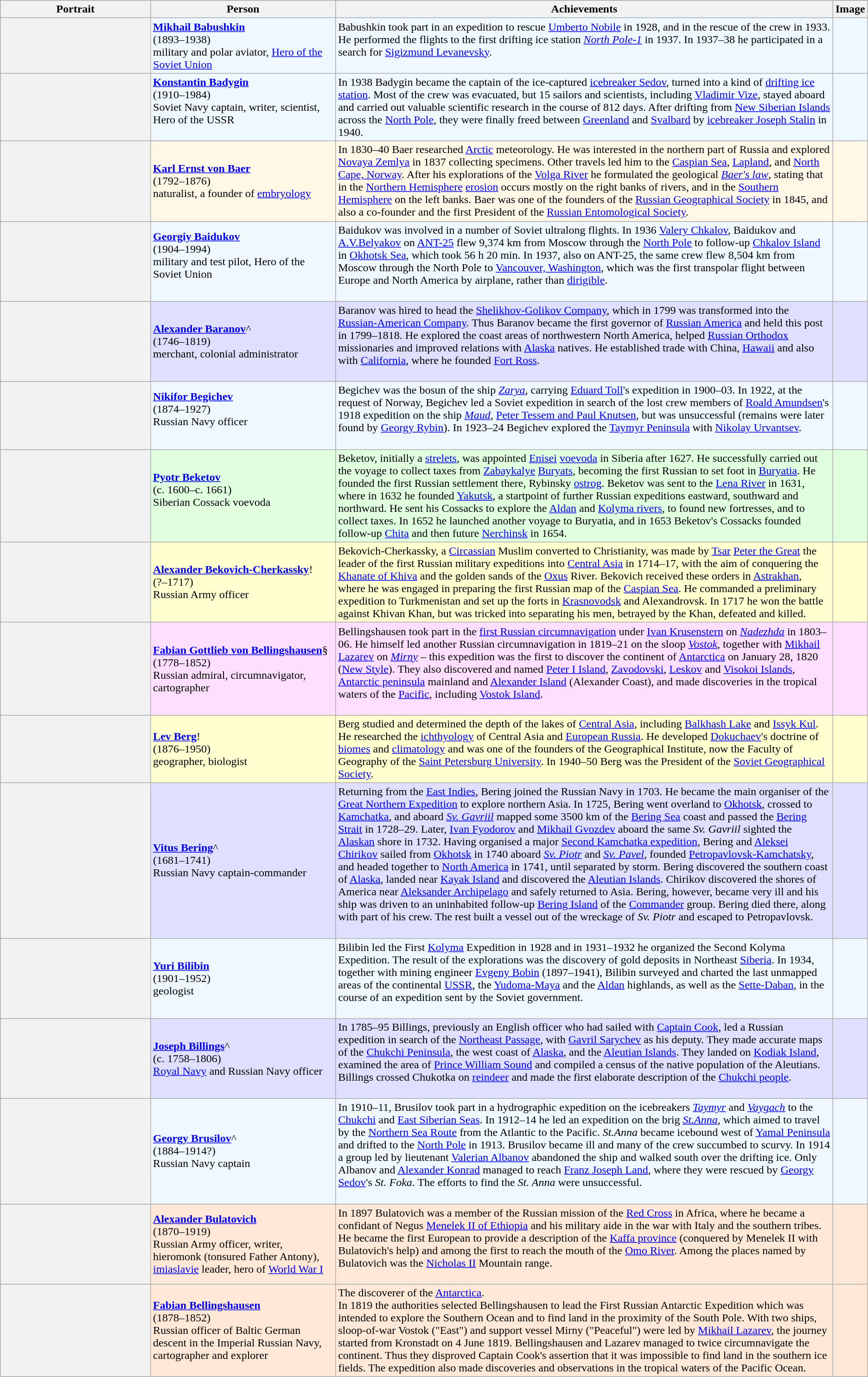<table class="wikitable">
<tr style="background:#ccc;">
<th scope="col" width=18%>Portrait</th>
<th scope="col" width=22%>Person</th>
<th scope="col" width=60%>Achievements</th>
<th scope="col">Image</th>
</tr>
<tr style="background:#f0f8ff;">
<th scope="row" align=center></th>
<td><strong><a href='#'>Mikhail Babushkin</a></strong><br>(1893–1938)<br>military and polar aviator, <a href='#'>Hero of the Soviet Union</a></td>
<td>Babushkin took part in an expedition to rescue <a href='#'>Umberto Nobile</a> in 1928, and in the rescue of the  crew in 1933. He performed the flights to the first drifting ice station <em><a href='#'>North Pole-1</a></em> in 1937. In 1937–38 he participated in a search for <a href='#'>Sigizmund Levanevsky</a>.<br><br></td>
<td align=center></td>
</tr>
<tr style="background:#f0f8ff;">
<th scope="row" align=center></th>
<td><strong><a href='#'>Konstantin Badygin</a></strong><br>(1910–1984)<br>Soviet Navy captain, writer, scientist, Hero of the USSR<br><br></td>
<td>In 1938 Badygin became the captain of the ice-captured <a href='#'>icebreaker Sedov</a>, turned into a kind of <a href='#'>drifting ice station</a>. Most of the crew was evacuated, but 15 sailors and scientists, including <a href='#'>Vladimir Vize</a>, stayed aboard and carried out valuable scientific research in the course of 812 days. After drifting from <a href='#'>New Siberian Islands</a> across the <a href='#'>North Pole</a>, they were finally freed between <a href='#'>Greenland</a> and <a href='#'>Svalbard</a> by <a href='#'>icebreaker Joseph Stalin</a> in 1940.</td>
<td align=center></td>
</tr>
<tr style="background:#fff8e7;">
<th scope="row" align=center></th>
<td><strong><a href='#'>Karl Ernst von Baer</a></strong><br>(1792–1876)<br>naturalist, a founder of <a href='#'>embryology</a></td>
<td>In 1830–40 Baer researched <a href='#'>Arctic</a> meteorology. He was interested in the northern part of Russia and explored <a href='#'>Novaya Zemlya</a> in 1837 collecting specimens. Other travels led him to the <a href='#'>Caspian Sea</a>, <a href='#'>Lapland</a>, and <a href='#'>North Cape, Norway</a>. After his explorations of the <a href='#'>Volga River</a> he formulated the geological <em><a href='#'>Baer's law</a></em>, stating that in the <a href='#'>Northern Hemisphere</a> <a href='#'>erosion</a> occurs mostly on the right banks of rivers, and in the <a href='#'>Southern Hemisphere</a> on the left banks. Baer was one of the founders of the <a href='#'>Russian Geographical Society</a> in 1845, and also a co-founder and the first President of the <a href='#'>Russian Entomological Society</a>.</td>
<td align=center></td>
</tr>
<tr style="background:#f0f8ff;">
<th scope="row" align=center></th>
<td><strong><a href='#'>Georgiy Baidukov</a></strong><br>(1904–1994)<br>military and test pilot, Hero of the Soviet Union<br><br></td>
<td>Baidukov was involved in a number of Soviet ultralong flights. In 1936 <a href='#'>Valery Chkalov</a>, Baidukov and <a href='#'>A.V.Belyakov</a> on <a href='#'>ANT-25</a> flew 9,374 km from Moscow through the <a href='#'>North Pole</a> to follow-up <a href='#'>Chkalov Island</a> in <a href='#'>Okhotsk Sea</a>, which took 56 h 20 min. In 1937, also on ANT-25, the same crew flew 8,504 km from Moscow through the North Pole to <a href='#'>Vancouver, Washington</a>, which was the first transpolar flight between Europe and North America by airplane, rather than <a href='#'>dirigible</a>.<br><br></td>
<td align=center></td>
</tr>
<tr style="background:#dfdfff;">
<th scope="row" align=center></th>
<td><strong><a href='#'>Alexander Baranov</a></strong>^<br>(1746–1819)<br>merchant, colonial administrator</td>
<td>Baranov was hired to head the <a href='#'>Shelikhov-Golikov Company</a>, which in 1799 was transformed into the <a href='#'>Russian-American Company</a>. Thus Baranov became the first governor of <a href='#'>Russian America</a> and held this post in 1799–1818. He explored the coast areas of northwestern North America, helped <a href='#'>Russian Orthodox</a> missionaries and improved relations with <a href='#'>Alaska</a> natives. He established trade with China, <a href='#'>Hawaii</a> and also with <a href='#'>California</a>, where he founded <a href='#'>Fort Ross</a>.<br><br></td>
<td align=center></td>
</tr>
<tr style="background:#f0f8ff;">
<th scope="row" align=center></th>
<td><strong><a href='#'>Nikifor Begichev</a></strong><br> (1874–1927)<br>Russian Navy officer<br><br></td>
<td>Begichev was the bosun of the ship <em><a href='#'>Zarya</a></em>, carrying <a href='#'>Eduard Toll</a>'s expedition in 1900–03. In 1922, at the request of Norway, Begichev led a Soviet expedition in search of the lost crew members of <a href='#'>Roald Amundsen</a>'s 1918 expedition on the ship <em><a href='#'>Maud</a></em>, <a href='#'>Peter Tessem and Paul Knutsen</a>, but was unsuccessful (remains were later found by <a href='#'>Georgy Rybin</a>). In 1923–24 Begichev explored the <a href='#'>Taymyr Peninsula</a> with <a href='#'>Nikolay Urvantsev</a>.<br><br></td>
<td align=center></td>
</tr>
<tr style="background:#dfffdf;">
<th scope="row" align=center></th>
<td><strong><a href='#'>Pyotr Beketov</a></strong><br> (c. 1600–c. 1661)<br>Siberian Cossack voevoda<br><br></td>
<td>Beketov, initially a <a href='#'>strelets</a>, was appointed <a href='#'>Enisei</a> <a href='#'>voevoda</a> in Siberia after 1627. He successfully carried out the voyage to collect taxes from <a href='#'>Zabaykalye</a> <a href='#'>Buryats</a>, becoming the first Russian to set foot in <a href='#'>Buryatia</a>. He founded the first Russian settlement there, Rybinsky <a href='#'>ostrog</a>. Beketov was sent to the <a href='#'>Lena River</a> in 1631, where in 1632 he founded <a href='#'>Yakutsk</a>, a startpoint of further Russian expeditions eastward, southward and northward. He sent his Cossacks to explore the <a href='#'>Aldan</a> and <a href='#'>Kolyma rivers</a>, to found new fortresses, and to collect taxes. In 1652 he launched another voyage to Buryatia, and in 1653 Beketov's Cossacks founded follow-up <a href='#'>Chita</a> and then future <a href='#'>Nerchinsk</a> in 1654.</td>
<td align=center></td>
</tr>
<tr style="background:#ffffd0;">
<th scope="row" align=center></th>
<td><strong><a href='#'>Alexander Bekovich-Cherkassky</a></strong>!<br>(?–1717)<br>Russian Army officer</td>
<td>Bekovich-Cherkassky, a <a href='#'>Circassian</a> Muslim converted to Christianity, was made by <a href='#'>Tsar</a> <a href='#'>Peter the Great</a> the leader of the first Russian military expeditions into <a href='#'>Central Asia</a> in 1714–17, with the aim of conquering the <a href='#'>Khanate of Khiva</a> and the golden sands of the <a href='#'>Oxus</a> River. Bekovich received these orders in <a href='#'>Astrakhan</a>, where he was engaged in preparing the first Russian map of the <a href='#'>Caspian Sea</a>. He commanded a preliminary expedition to Turkmenistan and set up the forts in <a href='#'>Krasnovodsk</a> and Alexandrovsk. In 1717 he won the battle against Khivan Khan, but was tricked into separating his men, betrayed by the Khan, defeated and killed.</td>
<td align=center></td>
</tr>
<tr style="background:#ffdfff;">
<th scope="row" align=center></th>
<td><strong><a href='#'>Fabian Gottlieb von Bellingshausen</a></strong>§<br>(1778–1852)<br>Russian admiral, circumnavigator, cartographer</td>
<td>Bellingshausen took part in the <a href='#'>first Russian circumnavigation</a> under <a href='#'>Ivan Krusenstern</a> on <a href='#'><em>Nadezhda</em></a> in 1803–06. He himself led another Russian circumnavigation in 1819–21 on the sloop <em><a href='#'>Vostok</a></em>, together with <a href='#'>Mikhail Lazarev</a> on <em><a href='#'>Mirny</a></em> – this expedition was the first to discover the continent of <a href='#'>Antarctica</a> on January 28, 1820 (<a href='#'>New Style</a>). They also discovered and named <a href='#'>Peter I Island</a>, <a href='#'>Zavodovski</a>, <a href='#'>Leskov</a> and <a href='#'>Visokoi Islands</a>, <a href='#'>Antarctic peninsula</a> mainland and <a href='#'>Alexander Island</a> (Alexander Coast), and made discoveries in the tropical waters of the <a href='#'>Pacific</a>, including <a href='#'>Vostok Island</a>.<br><br></td>
<td align=center></td>
</tr>
<tr style="background:#ffffd0;">
<th scope="row" align=center></th>
<td><strong><a href='#'>Lev Berg</a></strong>!<br>(1876–1950)<br>geographer, biologist</td>
<td>Berg studied and determined the depth of the lakes of <a href='#'>Central Asia</a>, including <a href='#'>Balkhash Lake</a> and <a href='#'>Issyk Kul</a>. He researched the <a href='#'>ichthyology</a> of Central Asia and <a href='#'>European Russia</a>. He developed <a href='#'>Dokuchaev</a>'s doctrine of <a href='#'>biomes</a> and <a href='#'>climatology</a> and was one of the founders of the Geographical Institute, now the Faculty of Geography of the <a href='#'>Saint Petersburg University</a>. In 1940–50 Berg was the President of the <a href='#'>Soviet Geographical Society</a>.</td>
<td align=center></td>
</tr>
<tr style="background:#dfdfff;">
<th scope="row" align=center></th>
<td><strong><a href='#'>Vitus Bering</a></strong>^<br>(1681–1741)<br>Russian Navy captain-commander</td>
<td>Returning from the <a href='#'>East Indies</a>, Bering joined the Russian Navy in 1703. He became the main organiser of the <a href='#'>Great Northern Expedition</a> to explore northern Asia. In 1725, Bering went overland to <a href='#'>Okhotsk</a>, crossed to <a href='#'>Kamchatka</a>, and aboard <em><a href='#'>Sv. Gavriil</a></em> mapped some 3500 km of the <a href='#'>Bering Sea</a> coast and passed the <a href='#'>Bering Strait</a> in 1728–29. Later, <a href='#'>Ivan Fyodorov</a> and <a href='#'>Mikhail Gvozdev</a> aboard the same <em>Sv. Gavriil</em> sighted the <a href='#'>Alaskan</a> shore in 1732. Having organised a major <a href='#'>Second Kamchatka expedition</a>, Bering and <a href='#'>Aleksei Chirikov</a> sailed from <a href='#'>Okhotsk</a> in 1740 aboard <em><a href='#'>Sv. Piotr</a></em> and <em><a href='#'>Sv. Pavel</a></em>, founded <a href='#'>Petropavlovsk-Kamchatsky</a>, and headed together to <a href='#'>North America</a> in 1741, until separated by storm. Bering discovered the southern coast of <a href='#'>Alaska</a>, landed near <a href='#'>Kayak Island</a> and discovered the <a href='#'>Aleutian Islands</a>. Chirikov discovered the shores of America near <a href='#'>Aleksander Archipelago</a> and safely returned to Asia. Bering, however, became very ill and his ship was driven to an uninhabited follow-up <a href='#'>Bering Island</a> of the <a href='#'>Commander</a> group. Bering died there, along with part of his crew. The rest built a vessel out of the wreckage of <em>Sv. Piotr</em> and escaped to Petropavlovsk.<br><br></td>
<td align=center></td>
</tr>
<tr style="background:#f0f8ff;">
<th scope="row" align=center></th>
<td><strong><a href='#'>Yuri Bilibin</a></strong><br>(1901–1952)<br>geologist</td>
<td>Bilibin led the First <a href='#'>Kolyma</a> Expedition in 1928 and in 1931–1932 he organized the Second Kolyma Expedition. The result of the explorations was the discovery of gold deposits in Northeast <a href='#'>Siberia</a>. In 1934, together with mining engineer <a href='#'>Evgeny Bobin</a> (1897–1941), Bilibin surveyed and charted the last unmapped areas of the continental <a href='#'>USSR</a>, the <a href='#'>Yudoma-Maya</a> and the <a href='#'>Aldan</a> highlands, as well as the <a href='#'>Sette-Daban</a>, in the course of an expedition sent by the Soviet government.<br><br></td>
<td align=center></td>
</tr>
<tr style="background:#dfdfff;">
<th scope="row"></th>
<td><strong><a href='#'>Joseph Billings</a></strong>^<br>(c. 1758–1806)<br><a href='#'>Royal Navy</a> and Russian Navy officer</td>
<td>In 1785–95 Billings, previously an English officer who had sailed with <a href='#'>Captain Cook</a>, led a Russian expedition in search of the <a href='#'>Northeast Passage</a>, with <a href='#'>Gavril Sarychev</a> as his deputy. They made accurate maps of the <a href='#'>Chukchi Peninsula</a>, the west coast of <a href='#'>Alaska</a>, and the <a href='#'>Aleutian Islands</a>. They landed on <a href='#'>Kodiak Island</a>, examined the area of <a href='#'>Prince William Sound</a> and compiled a census of the native population of the Aleutians. Billings crossed Chukotka on <a href='#'>reindeer</a> and made the first elaborate description of the <a href='#'>Chukchi people</a>.<br><br></td>
<td align=center></td>
</tr>
<tr style="background:#f0f8ff;">
<th scope="row" align=center></th>
<td><strong><a href='#'>Georgy Brusilov</a></strong>^<br>(1884–1914?)<br>Russian Navy captain</td>
<td>In 1910–11, Brusilov took part in a hydrographic expedition on the icebreakers <em><a href='#'>Taymyr</a></em> and <em><a href='#'>Vaygach</a></em> to the <a href='#'>Chukchi</a> and <a href='#'>East Siberian Seas</a>. In 1912–14 he led an expedition on the brig<em> <a href='#'>St.Anna</a></em>, which aimed to travel by the <a href='#'>Northern Sea Route</a> from the Atlantic to the Pacific. <em>St.Anna</em> became icebound west of <a href='#'>Yamal Peninsula</a> and drifted to the <a href='#'>North Pole</a> in 1913. Brusilov became ill and many of the crew succumbed to scurvy. In 1914 a group led by lieutenant <a href='#'>Valerian Albanov</a> abandoned the ship and walked south over the drifting ice. Only Albanov and <a href='#'>Alexander Konrad</a> managed to reach <a href='#'>Franz Joseph Land</a>, where they were rescued by <a href='#'>Georgy Sedov</a>'s <em>St. Foka</em>. The efforts to find the <em>St. Anna</em> were unsuccessful.<br><br></td>
<td align=center></td>
</tr>
<tr style="background:#ffe8d5;">
<th scope="row" align=center></th>
<td><strong><a href='#'>Alexander Bulatovich</a></strong><br>(1870–1919)<br>Russian Army officer, writer, hieromonk (tonsured Father Antony), <a href='#'>imiaslavie</a> leader, hero of <a href='#'>World War I</a></td>
<td>In 1897 Bulatovich was a member of the Russian mission of the <a href='#'>Red Cross</a> in Africa, where he became a confidant of Negus <a href='#'>Menelek II of Ethiopia</a> and his military aide in the war with Italy and the southern tribes. He became the first European to provide a description of the <a href='#'>Kaffa province</a> (conquered by Menelek II with Bulatovich's help) and among the first to reach the mouth of the <a href='#'>Omo River</a>. Among the places named by Bulatovich was the <a href='#'>Nicholas II</a> Mountain range.<br><br></td>
<td align=center></td>
</tr>
<tr style="background:#ffe8d5;">
<th scope="row" align=center></th>
<td><strong><a href='#'>Fabian Bellingshausen</a></strong><br>(1878–1852)<br> Russian officer of Baltic German descent in the Imperial Russian Navy, cartographer and explorer</td>
<td>The discoverer of the <a href='#'>Antarctica</a>.<br>In 1819 the authorities selected Bellingshausen to lead the First Russian Antarctic Expedition which was intended to explore the Southern Ocean and to find land in the proximity of the South Pole. With two ships, sloop-of-war Vostok ("East") and support vessel Mirny ("Peaceful") were led by <a href='#'>Mikhail Lazarev</a>, the journey started from Kronstadt on 4 June 1819.
Bellingshausen and Lazarev managed to twice circumnavigate the continent. Thus they disproved Captain Cook's assertion that it was impossible to find land in the southern ice fields. The expedition also made discoveries and observations in the tropical waters of the Pacific Ocean.</td>
<td align=center></td>
</tr>
</table>
